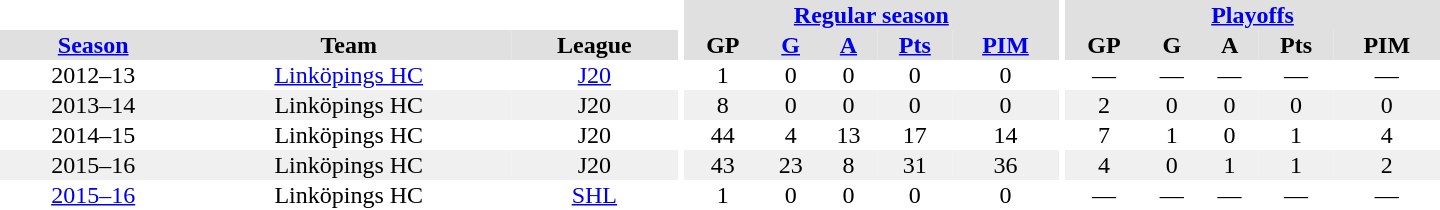<table border="0" cellpadding="1" cellspacing="0" style="text-align:center; width:60em">
<tr bgcolor="#e0e0e0">
<th colspan="3" bgcolor="#ffffff"></th>
<th rowspan="99" bgcolor="#ffffff"></th>
<th colspan="5"><a href='#'>Regular season</a></th>
<th rowspan="99" bgcolor="#ffffff"></th>
<th colspan="5"><a href='#'>Playoffs</a></th>
</tr>
<tr bgcolor="#e0e0e0">
<th><a href='#'>Season</a></th>
<th>Team</th>
<th>League</th>
<th>GP</th>
<th><a href='#'>G</a></th>
<th><a href='#'>A</a></th>
<th><a href='#'>Pts</a></th>
<th><a href='#'>PIM</a></th>
<th>GP</th>
<th>G</th>
<th>A</th>
<th>Pts</th>
<th>PIM</th>
</tr>
<tr>
<td>2012–13</td>
<td><a href='#'>Linköpings HC</a></td>
<td><a href='#'>J20</a></td>
<td>1</td>
<td>0</td>
<td>0</td>
<td>0</td>
<td>0</td>
<td>—</td>
<td>—</td>
<td>—</td>
<td>—</td>
<td>—</td>
</tr>
<tr bgcolor="#f0f0f0">
<td>2013–14</td>
<td>Linköpings HC</td>
<td>J20</td>
<td>8</td>
<td>0</td>
<td>0</td>
<td>0</td>
<td>0</td>
<td>2</td>
<td>0</td>
<td>0</td>
<td>0</td>
<td>0</td>
</tr>
<tr>
<td>2014–15</td>
<td>Linköpings HC</td>
<td>J20</td>
<td>44</td>
<td>4</td>
<td>13</td>
<td>17</td>
<td>14</td>
<td>7</td>
<td>1</td>
<td>0</td>
<td>1</td>
<td>4</td>
</tr>
<tr>
</tr>
<tr bgcolor="#f0f0f0">
<td>2015–16</td>
<td>Linköpings HC</td>
<td>J20</td>
<td>43</td>
<td>23</td>
<td>8</td>
<td>31</td>
<td>36</td>
<td>4</td>
<td>0</td>
<td>1</td>
<td>1</td>
<td>2</td>
</tr>
<tr>
<td><a href='#'>2015–16</a></td>
<td>Linköpings HC</td>
<td><a href='#'>SHL</a></td>
<td>1</td>
<td>0</td>
<td>0</td>
<td>0</td>
<td>0</td>
<td>—</td>
<td>—</td>
<td>—</td>
<td>—</td>
<td>—</td>
</tr>
</table>
